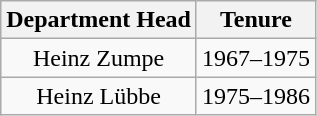<table class="wikitable" style="text-align: center;">
<tr>
<th>Department Head</th>
<th>Tenure</th>
</tr>
<tr>
<td>Heinz Zumpe</td>
<td>1967–1975</td>
</tr>
<tr>
<td>Heinz Lübbe</td>
<td>1975–1986</td>
</tr>
</table>
